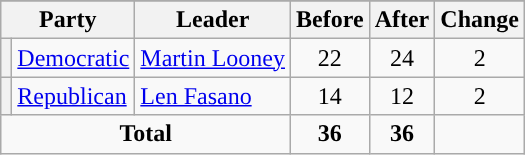<table class="wikitable" style="text-align:center;">
<tr>
</tr>
<tr>
<th colspan=2>Party</th>
<th>Leader</th>
<th>Before</th>
<th>After</th>
<th>Change</th>
</tr>
<tr>
<th style="background-color:"></th>
<td style="text-align:left;"><a href='#'>Democratic</a></td>
<td style="text-align:left;"><a href='#'>Martin Looney</a></td>
<td>22</td>
<td>24</td>
<td> 2</td>
</tr>
<tr>
<th style="background-color:"></th>
<td style="text-align:left;"><a href='#'>Republican</a></td>
<td style="text-align:left;"><a href='#'>Len Fasano</a></td>
<td>14</td>
<td>12</td>
<td> 2</td>
</tr>
<tr>
<td colspan=3><strong>Total</strong></td>
<td><strong>36</strong></td>
<td><strong>36</strong></td>
<td></td>
</tr>
</table>
